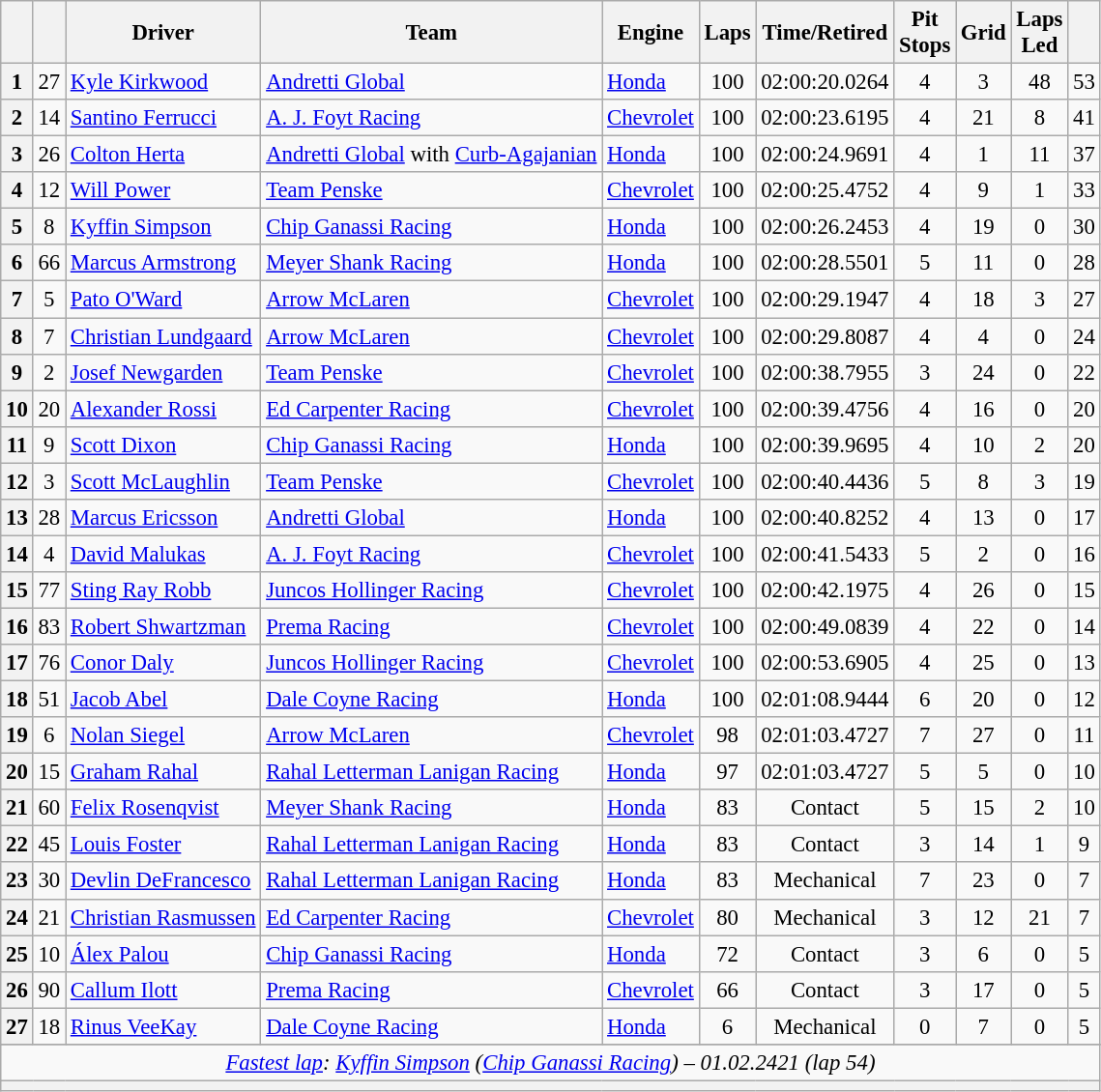<table class="wikitable sortable" style="font-size:95%;">
<tr>
<th scope="col"></th>
<th scope="col"></th>
<th scope="col">Driver</th>
<th scope="col">Team</th>
<th scope="col">Engine</th>
<th class="unsortable" scope="col">Laps</th>
<th class="unsortable" scope="col">Time/Retired</th>
<th scope="col">Pit<br>Stops</th>
<th scope="col">Grid</th>
<th scope="col">Laps<br>Led</th>
<th scope="col"></th>
</tr>
<tr>
<th>1</th>
<td align="center">27</td>
<td> <a href='#'>Kyle Kirkwood</a></td>
<td><a href='#'>Andretti Global</a></td>
<td><a href='#'>Honda</a></td>
<td align="center">100</td>
<td align="center">02:00:20.0264</td>
<td align="center">4</td>
<td align="center">3</td>
<td align="center">48</td>
<td align="center">53</td>
</tr>
<tr>
<th>2</th>
<td align="center">14</td>
<td> <a href='#'>Santino Ferrucci</a></td>
<td><a href='#'>A. J. Foyt Racing</a></td>
<td><a href='#'>Chevrolet</a></td>
<td align="center">100</td>
<td align="center">02:00:23.6195</td>
<td align="center">4</td>
<td align="center">21</td>
<td align="center">8</td>
<td align="center">41</td>
</tr>
<tr>
<th>3</th>
<td align="center">26</td>
<td> <a href='#'>Colton Herta</a></td>
<td><a href='#'>Andretti Global</a> with <a href='#'>Curb-Agajanian</a></td>
<td><a href='#'>Honda</a></td>
<td align="center">100</td>
<td align="center">02:00:24.9691</td>
<td align="center">4</td>
<td align="center">1</td>
<td align="center">11</td>
<td align="center">37</td>
</tr>
<tr>
<th>4</th>
<td align="center">12</td>
<td> <a href='#'>Will Power</a> </td>
<td><a href='#'>Team Penske</a></td>
<td><a href='#'>Chevrolet</a></td>
<td align="center">100</td>
<td align="center">02:00:25.4752</td>
<td align="center">4</td>
<td align="center">9</td>
<td align="center">1</td>
<td align="center">33</td>
</tr>
<tr>
<th>5</th>
<td align="center">8</td>
<td> <a href='#'>Kyffin Simpson</a></td>
<td><a href='#'>Chip Ganassi Racing</a></td>
<td><a href='#'>Honda</a></td>
<td align="center">100</td>
<td align="center">02:00:26.2453</td>
<td align="center">4</td>
<td align="center">19</td>
<td align="center">0</td>
<td align="center">30</td>
</tr>
<tr>
<th>6</th>
<td align="center">66</td>
<td> <a href='#'>Marcus Armstrong</a></td>
<td><a href='#'>Meyer Shank Racing</a></td>
<td><a href='#'>Honda</a></td>
<td align="center">100</td>
<td align="center">02:00:28.5501</td>
<td align="center">5</td>
<td align="center">11</td>
<td align="center">0</td>
<td align="center">28</td>
</tr>
<tr>
<th>7</th>
<td align="center">5</td>
<td> <a href='#'>Pato O'Ward</a> </td>
<td><a href='#'>Arrow McLaren</a></td>
<td><a href='#'>Chevrolet</a></td>
<td align="center">100</td>
<td align="center">02:00:29.1947</td>
<td align="center">4</td>
<td align="center">18</td>
<td align="center">3</td>
<td align="center">27</td>
</tr>
<tr>
<th>8</th>
<td align="center">7</td>
<td> <a href='#'>Christian Lundgaard</a></td>
<td><a href='#'>Arrow McLaren</a></td>
<td><a href='#'>Chevrolet</a></td>
<td align="center">100</td>
<td align="center">02:00:29.8087</td>
<td align="center">4</td>
<td align="center">4</td>
<td align="center">0</td>
<td align="center">24</td>
</tr>
<tr>
<th>9</th>
<td align="center">2</td>
<td> <a href='#'>Josef Newgarden</a> </td>
<td><a href='#'>Team Penske</a></td>
<td><a href='#'>Chevrolet</a></td>
<td align="center">100</td>
<td align="center">02:00:38.7955</td>
<td align="center">3</td>
<td align="center">24</td>
<td align="center">0</td>
<td align="center">22</td>
</tr>
<tr>
<th>10</th>
<td align="center">20</td>
<td> <a href='#'>Alexander Rossi</a></td>
<td><a href='#'>Ed Carpenter Racing</a></td>
<td><a href='#'>Chevrolet</a></td>
<td align="center">100</td>
<td align="center">02:00:39.4756</td>
<td align="center">4</td>
<td align="center">16</td>
<td align="center">0</td>
<td align="center">20</td>
</tr>
<tr>
<th>11</th>
<td align="center">9</td>
<td> <a href='#'>Scott Dixon</a> </td>
<td><a href='#'>Chip Ganassi Racing</a></td>
<td><a href='#'>Honda</a></td>
<td align="center">100</td>
<td align="center">02:00:39.9695</td>
<td align="center">4</td>
<td align="center">10</td>
<td align="center">2</td>
<td align="center">20</td>
</tr>
<tr>
<th>12</th>
<td align="center">3</td>
<td> <a href='#'>Scott McLaughlin</a></td>
<td><a href='#'>Team Penske</a></td>
<td><a href='#'>Chevrolet</a></td>
<td align="center">100</td>
<td align="center">02:00:40.4436</td>
<td align="center">5</td>
<td align="center">8</td>
<td align="center">3</td>
<td align="center">19</td>
</tr>
<tr>
<th>13</th>
<td align="center">28</td>
<td> <a href='#'>Marcus Ericsson</a> </td>
<td><a href='#'>Andretti Global</a></td>
<td><a href='#'>Honda</a></td>
<td align="center">100</td>
<td align="center">02:00:40.8252</td>
<td align="center">4</td>
<td align="center">13</td>
<td align="center">0</td>
<td align="center">17</td>
</tr>
<tr>
<th>14</th>
<td align="center">4</td>
<td> <a href='#'>David Malukas</a></td>
<td><a href='#'>A. J. Foyt Racing</a></td>
<td><a href='#'>Chevrolet</a></td>
<td align="center">100</td>
<td align="center">02:00:41.5433</td>
<td align="center">5</td>
<td align="center">2</td>
<td align="center">0</td>
<td align="center">16</td>
</tr>
<tr>
<th>15</th>
<td align="center">77</td>
<td> <a href='#'>Sting Ray Robb</a></td>
<td><a href='#'>Juncos Hollinger Racing</a></td>
<td><a href='#'>Chevrolet</a></td>
<td align="center">100</td>
<td align="center">02:00:42.1975</td>
<td align="center">4</td>
<td align="center">26</td>
<td align="center">0</td>
<td align="center">15</td>
</tr>
<tr>
<th>16</th>
<td align="center">83</td>
<td> <a href='#'>Robert Shwartzman</a> </td>
<td><a href='#'>Prema Racing</a></td>
<td><a href='#'>Chevrolet</a></td>
<td align="center">100</td>
<td align="center">02:00:49.0839</td>
<td align="center">4</td>
<td align="center">22</td>
<td align="center">0</td>
<td align="center">14</td>
</tr>
<tr>
<th>17</th>
<td align="center">76</td>
<td> <a href='#'>Conor Daly</a></td>
<td><a href='#'>Juncos Hollinger Racing</a></td>
<td><a href='#'>Chevrolet</a></td>
<td align="center">100</td>
<td align="center">02:00:53.6905</td>
<td align="center">4</td>
<td align="center">25</td>
<td align="center">0</td>
<td align="center">13</td>
</tr>
<tr>
<th>18</th>
<td align="center">51</td>
<td> <a href='#'>Jacob Abel</a> </td>
<td><a href='#'>Dale Coyne Racing</a></td>
<td><a href='#'>Honda</a></td>
<td align="center">100</td>
<td align="center">02:01:08.9444</td>
<td align="center">6</td>
<td align="center">20</td>
<td align="center">0</td>
<td align="center">12</td>
</tr>
<tr>
<th>19</th>
<td align="center">6</td>
<td> <a href='#'>Nolan Siegel</a> </td>
<td><a href='#'>Arrow McLaren</a></td>
<td><a href='#'>Chevrolet</a></td>
<td align="center">98</td>
<td align="center">02:01:03.4727</td>
<td align="center">7</td>
<td align="center">27</td>
<td align="center">0</td>
<td align="center">11</td>
</tr>
<tr>
<th>20</th>
<td align="center">15</td>
<td> <a href='#'>Graham Rahal</a> </td>
<td><a href='#'>Rahal Letterman Lanigan Racing</a></td>
<td><a href='#'>Honda</a></td>
<td align="center">97</td>
<td align="center">02:01:03.4727</td>
<td align="center">5</td>
<td align="center">5</td>
<td align="center">0</td>
<td align="center">10</td>
</tr>
<tr>
<th>21</th>
<td align="center">60</td>
<td> <a href='#'>Felix Rosenqvist</a></td>
<td><a href='#'>Meyer Shank Racing</a></td>
<td><a href='#'>Honda</a></td>
<td align="center">83</td>
<td align="center">Contact</td>
<td align="center">5</td>
<td align="center">15</td>
<td align="center">2</td>
<td align="center">10</td>
</tr>
<tr>
<th>22</th>
<td align="center">45</td>
<td> <a href='#'>Louis Foster</a> </td>
<td><a href='#'>Rahal Letterman Lanigan Racing</a></td>
<td><a href='#'>Honda</a></td>
<td align="center">83</td>
<td align="center">Contact</td>
<td align="center">3</td>
<td align="center">14</td>
<td align="center">1</td>
<td align="center">9</td>
</tr>
<tr>
<th>23</th>
<td align="center">30</td>
<td> <a href='#'>Devlin DeFrancesco</a></td>
<td><a href='#'>Rahal Letterman Lanigan Racing</a></td>
<td><a href='#'>Honda</a></td>
<td align="center">83</td>
<td align="center">Mechanical</td>
<td align="center">7</td>
<td align="center">23</td>
<td align="center">0</td>
<td align="center">7</td>
</tr>
<tr>
<th>24</th>
<td align="center">21</td>
<td> <a href='#'>Christian Rasmussen</a></td>
<td><a href='#'>Ed Carpenter Racing</a></td>
<td><a href='#'>Chevrolet</a></td>
<td align="center">80</td>
<td align="center">Mechanical</td>
<td align="center">3</td>
<td align="center">12</td>
<td align="center">21</td>
<td align="center">7</td>
</tr>
<tr>
<th>25</th>
<td align="center">10</td>
<td> <a href='#'>Álex Palou</a> </td>
<td><a href='#'>Chip Ganassi Racing</a></td>
<td><a href='#'>Honda</a></td>
<td align="center">72</td>
<td align="center">Contact</td>
<td align="center">3</td>
<td align="center">6</td>
<td align="center">0</td>
<td align="center">5</td>
</tr>
<tr>
<th>26</th>
<td align="center">90</td>
<td> <a href='#'>Callum Ilott</a></td>
<td><a href='#'>Prema Racing</a></td>
<td><a href='#'>Chevrolet</a></td>
<td align="center">66</td>
<td align="center">Contact</td>
<td align="center">3</td>
<td align="center">17</td>
<td align="center">0</td>
<td align="center">5</td>
</tr>
<tr>
<th>27</th>
<td align="center">18</td>
<td> <a href='#'>Rinus VeeKay</a></td>
<td><a href='#'>Dale Coyne Racing</a></td>
<td><a href='#'>Honda</a></td>
<td align="center">6</td>
<td align="center">Mechanical</td>
<td align="center">0</td>
<td align="center">7</td>
<td align="center">0</td>
<td align="center">5</td>
</tr>
<tr>
</tr>
<tr class="sortbottom">
<td colspan="11" style="text-align:center"><em><a href='#'>Fastest lap</a>:  <a href='#'>Kyffin Simpson</a> (<a href='#'>Chip Ganassi Racing</a>) – 01.02.2421 (lap 54)</em></td>
</tr>
<tr class="sortbottom">
<th colspan="11"></th>
</tr>
</table>
